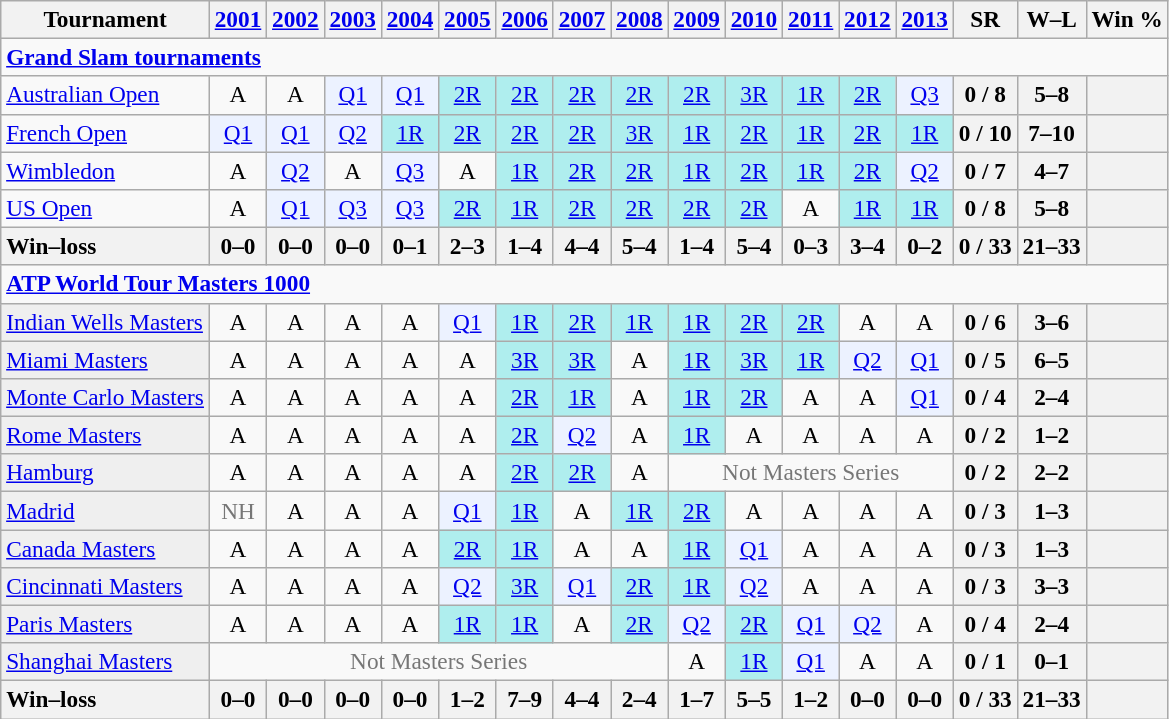<table class=wikitable style=text-align:center;font-size:97%>
<tr>
<th>Tournament</th>
<th><a href='#'>2001</a></th>
<th><a href='#'>2002</a></th>
<th><a href='#'>2003</a></th>
<th><a href='#'>2004</a></th>
<th><a href='#'>2005</a></th>
<th><a href='#'>2006</a></th>
<th><a href='#'>2007</a></th>
<th><a href='#'>2008</a></th>
<th><a href='#'>2009</a></th>
<th><a href='#'>2010</a></th>
<th><a href='#'>2011</a></th>
<th><a href='#'>2012</a></th>
<th><a href='#'>2013</a></th>
<th>SR</th>
<th>W–L</th>
<th>Win %</th>
</tr>
<tr>
<td colspan=20 align=left><a href='#'><strong>Grand Slam tournaments</strong></a></td>
</tr>
<tr>
<td align=left><a href='#'>Australian Open</a></td>
<td>A</td>
<td>A</td>
<td style=background:#ecf2ff><a href='#'>Q1</a></td>
<td style=background:#ecf2ff><a href='#'>Q1</a></td>
<td style=background:#afeeee><a href='#'>2R</a></td>
<td style=background:#afeeee><a href='#'>2R</a></td>
<td style=background:#afeeee><a href='#'>2R</a></td>
<td style=background:#afeeee><a href='#'>2R</a></td>
<td style=background:#afeeee><a href='#'>2R</a></td>
<td style=background:#afeeee><a href='#'>3R</a></td>
<td style=background:#afeeee><a href='#'>1R</a></td>
<td style=background:#afeeee><a href='#'>2R</a></td>
<td style=background:#ecf2ff><a href='#'>Q3</a></td>
<th>0 / 8</th>
<th>5–8</th>
<th></th>
</tr>
<tr>
<td align=left><a href='#'>French Open</a></td>
<td style=background:#ecf2ff><a href='#'>Q1</a></td>
<td style=background:#ecf2ff><a href='#'>Q1</a></td>
<td style=background:#ecf2ff><a href='#'>Q2</a></td>
<td style=background:#afeeee><a href='#'>1R</a></td>
<td style=background:#afeeee><a href='#'>2R</a></td>
<td style=background:#afeeee><a href='#'>2R</a></td>
<td style=background:#afeeee><a href='#'>2R</a></td>
<td style=background:#afeeee><a href='#'>3R</a></td>
<td style=background:#afeeee><a href='#'>1R</a></td>
<td style=background:#afeeee><a href='#'>2R</a></td>
<td style=background:#afeeee><a href='#'>1R</a></td>
<td style=background:#afeeee><a href='#'>2R</a></td>
<td style=background:#afeeee><a href='#'>1R</a></td>
<th>0 / 10</th>
<th>7–10</th>
<th></th>
</tr>
<tr>
<td align=left><a href='#'>Wimbledon</a></td>
<td>A</td>
<td style=background:#ecf2ff><a href='#'>Q2</a></td>
<td>A</td>
<td style=background:#ecf2ff><a href='#'>Q3</a></td>
<td>A</td>
<td style=background:#afeeee><a href='#'>1R</a></td>
<td style=background:#afeeee><a href='#'>2R</a></td>
<td style=background:#afeeee><a href='#'>2R</a></td>
<td style=background:#afeeee><a href='#'>1R</a></td>
<td style=background:#afeeee><a href='#'>2R</a></td>
<td style=background:#afeeee><a href='#'>1R</a></td>
<td style=background:#afeeee><a href='#'>2R</a></td>
<td style=background:#ecf2ff><a href='#'>Q2</a></td>
<th>0 / 7</th>
<th>4–7</th>
<th></th>
</tr>
<tr>
<td align=left><a href='#'>US Open</a></td>
<td>A</td>
<td style=background:#ecf2ff><a href='#'>Q1</a></td>
<td style=background:#ecf2ff><a href='#'>Q3</a></td>
<td style=background:#ecf2ff><a href='#'>Q3</a></td>
<td style=background:#afeeee><a href='#'>2R</a></td>
<td style=background:#afeeee><a href='#'>1R</a></td>
<td style=background:#afeeee><a href='#'>2R</a></td>
<td style=background:#afeeee><a href='#'>2R</a></td>
<td style=background:#afeeee><a href='#'>2R</a></td>
<td style=background:#afeeee><a href='#'>2R</a></td>
<td>A</td>
<td style=background:#afeeee><a href='#'>1R</a></td>
<td style=background:#afeeee><a href='#'>1R</a></td>
<th>0 / 8</th>
<th>5–8</th>
<th></th>
</tr>
<tr>
<th style=text-align:left>Win–loss</th>
<th>0–0</th>
<th>0–0</th>
<th>0–0</th>
<th>0–1</th>
<th>2–3</th>
<th>1–4</th>
<th>4–4</th>
<th>5–4</th>
<th>1–4</th>
<th>5–4</th>
<th>0–3</th>
<th>3–4</th>
<th>0–2</th>
<th>0 / 33</th>
<th>21–33</th>
<th></th>
</tr>
<tr>
<td colspan=20 align=left><strong><a href='#'>ATP World Tour Masters 1000</a></strong></td>
</tr>
<tr>
<td bgcolor=efefef align=left><a href='#'>Indian Wells Masters</a></td>
<td>A</td>
<td>A</td>
<td>A</td>
<td>A</td>
<td bgcolor=ecf2ff><a href='#'>Q1</a></td>
<td bgcolor=afeeee><a href='#'>1R</a></td>
<td bgcolor=afeeee><a href='#'>2R</a></td>
<td bgcolor=afeeee><a href='#'>1R</a></td>
<td bgcolor=afeeee><a href='#'>1R</a></td>
<td bgcolor=afeeee><a href='#'>2R</a></td>
<td bgcolor=afeeee><a href='#'>2R</a></td>
<td>A</td>
<td>A</td>
<th>0 / 6</th>
<th>3–6</th>
<th></th>
</tr>
<tr>
<td bgcolor=efefef align=left><a href='#'>Miami Masters</a></td>
<td>A</td>
<td>A</td>
<td>A</td>
<td>A</td>
<td>A</td>
<td bgcolor=afeeee><a href='#'>3R</a></td>
<td bgcolor=afeeee><a href='#'>3R</a></td>
<td>A</td>
<td bgcolor=afeeee><a href='#'>1R</a></td>
<td bgcolor=afeeee><a href='#'>3R</a></td>
<td bgcolor=afeeee><a href='#'>1R</a></td>
<td bgcolor=ecf2ff><a href='#'>Q2</a></td>
<td bgcolor=ecf2ff><a href='#'>Q1</a></td>
<th>0 / 5</th>
<th>6–5</th>
<th></th>
</tr>
<tr>
<td bgcolor=efefef align=left><a href='#'>Monte Carlo Masters</a></td>
<td>A</td>
<td>A</td>
<td>A</td>
<td>A</td>
<td>A</td>
<td bgcolor=afeeee><a href='#'>2R</a></td>
<td bgcolor=afeeee><a href='#'>1R</a></td>
<td>A</td>
<td bgcolor=afeeee><a href='#'>1R</a></td>
<td bgcolor=afeeee><a href='#'>2R</a></td>
<td>A</td>
<td>A</td>
<td bgcolor=ecf2ff><a href='#'>Q1</a></td>
<th>0 / 4</th>
<th>2–4</th>
<th></th>
</tr>
<tr>
<td bgcolor=efefef align=left><a href='#'>Rome Masters</a></td>
<td>A</td>
<td>A</td>
<td>A</td>
<td>A</td>
<td>A</td>
<td bgcolor=afeeee><a href='#'>2R</a></td>
<td bgcolor=ecf2ff><a href='#'>Q2</a></td>
<td>A</td>
<td bgcolor=afeeee><a href='#'>1R</a></td>
<td>A</td>
<td>A</td>
<td>A</td>
<td>A</td>
<th>0 / 2</th>
<th>1–2</th>
<th></th>
</tr>
<tr>
<td bgcolor=efefef align=left><a href='#'>Hamburg</a></td>
<td>A</td>
<td>A</td>
<td>A</td>
<td>A</td>
<td>A</td>
<td bgcolor=afeeee><a href='#'>2R</a></td>
<td bgcolor=afeeee><a href='#'>2R</a></td>
<td>A</td>
<td colspan=5 style=color:#767676>Not Masters Series</td>
<th>0 / 2</th>
<th>2–2</th>
<th></th>
</tr>
<tr>
<td bgcolor=efefef align=left><a href='#'>Madrid</a></td>
<td colspan=1 style=color:#767676>NH</td>
<td>A</td>
<td>A</td>
<td>A</td>
<td bgcolor=ecf2ff><a href='#'>Q1</a></td>
<td bgcolor=afeeee><a href='#'>1R</a></td>
<td>A</td>
<td bgcolor=afeeee><a href='#'>1R</a></td>
<td bgcolor=afeeee><a href='#'>2R</a></td>
<td>A</td>
<td>A</td>
<td>A</td>
<td>A</td>
<th>0 / 3</th>
<th>1–3</th>
<th></th>
</tr>
<tr>
<td bgcolor=efefef align=left><a href='#'>Canada Masters</a></td>
<td>A</td>
<td>A</td>
<td>A</td>
<td>A</td>
<td bgcolor=afeeee><a href='#'>2R</a></td>
<td bgcolor=afeeee><a href='#'>1R</a></td>
<td>A</td>
<td>A</td>
<td bgcolor=afeeee><a href='#'>1R</a></td>
<td bgcolor=ecf2ff><a href='#'>Q1</a></td>
<td>A</td>
<td>A</td>
<td>A</td>
<th>0 / 3</th>
<th>1–3</th>
<th></th>
</tr>
<tr>
<td bgcolor=efefef align=left><a href='#'>Cincinnati Masters</a></td>
<td>A</td>
<td>A</td>
<td>A</td>
<td>A</td>
<td bgcolor=ecf2ff><a href='#'>Q2</a></td>
<td bgcolor=afeeee><a href='#'>3R</a></td>
<td bgcolor=ecf2ff><a href='#'>Q1</a></td>
<td bgcolor=afeeee><a href='#'>2R</a></td>
<td bgcolor=afeeee><a href='#'>1R</a></td>
<td bgcolor=ecf2ff><a href='#'>Q2</a></td>
<td>A</td>
<td>A</td>
<td>A</td>
<th>0 / 3</th>
<th>3–3</th>
<th></th>
</tr>
<tr>
<td bgcolor=efefef align=left><a href='#'>Paris Masters</a></td>
<td>A</td>
<td>A</td>
<td>A</td>
<td>A</td>
<td bgcolor=afeeee><a href='#'>1R</a></td>
<td bgcolor=afeeee><a href='#'>1R</a></td>
<td>A</td>
<td bgcolor=afeeee><a href='#'>2R</a></td>
<td bgcolor=ecf2ff><a href='#'>Q2</a></td>
<td bgcolor=afeeee><a href='#'>2R</a></td>
<td bgcolor=ecf2ff><a href='#'>Q1</a></td>
<td bgcolor=ecf2ff><a href='#'>Q2</a></td>
<td>A</td>
<th>0 / 4</th>
<th>2–4</th>
<th></th>
</tr>
<tr>
<td bgcolor=efefef align=left><a href='#'>Shanghai Masters</a></td>
<td colspan=8 style=color:#767676>Not Masters Series</td>
<td>A</td>
<td bgcolor=afeeee><a href='#'>1R</a></td>
<td bgcolor=ecf2ff><a href='#'>Q1</a></td>
<td>A</td>
<td>A</td>
<th>0 / 1</th>
<th>0–1</th>
<th></th>
</tr>
<tr>
<th style=text-align:left>Win–loss</th>
<th>0–0</th>
<th>0–0</th>
<th>0–0</th>
<th>0–0</th>
<th>1–2</th>
<th>7–9</th>
<th>4–4</th>
<th>2–4</th>
<th>1–7</th>
<th>5–5</th>
<th>1–2</th>
<th>0–0</th>
<th>0–0</th>
<th>0 / 33</th>
<th>21–33</th>
<th></th>
</tr>
</table>
